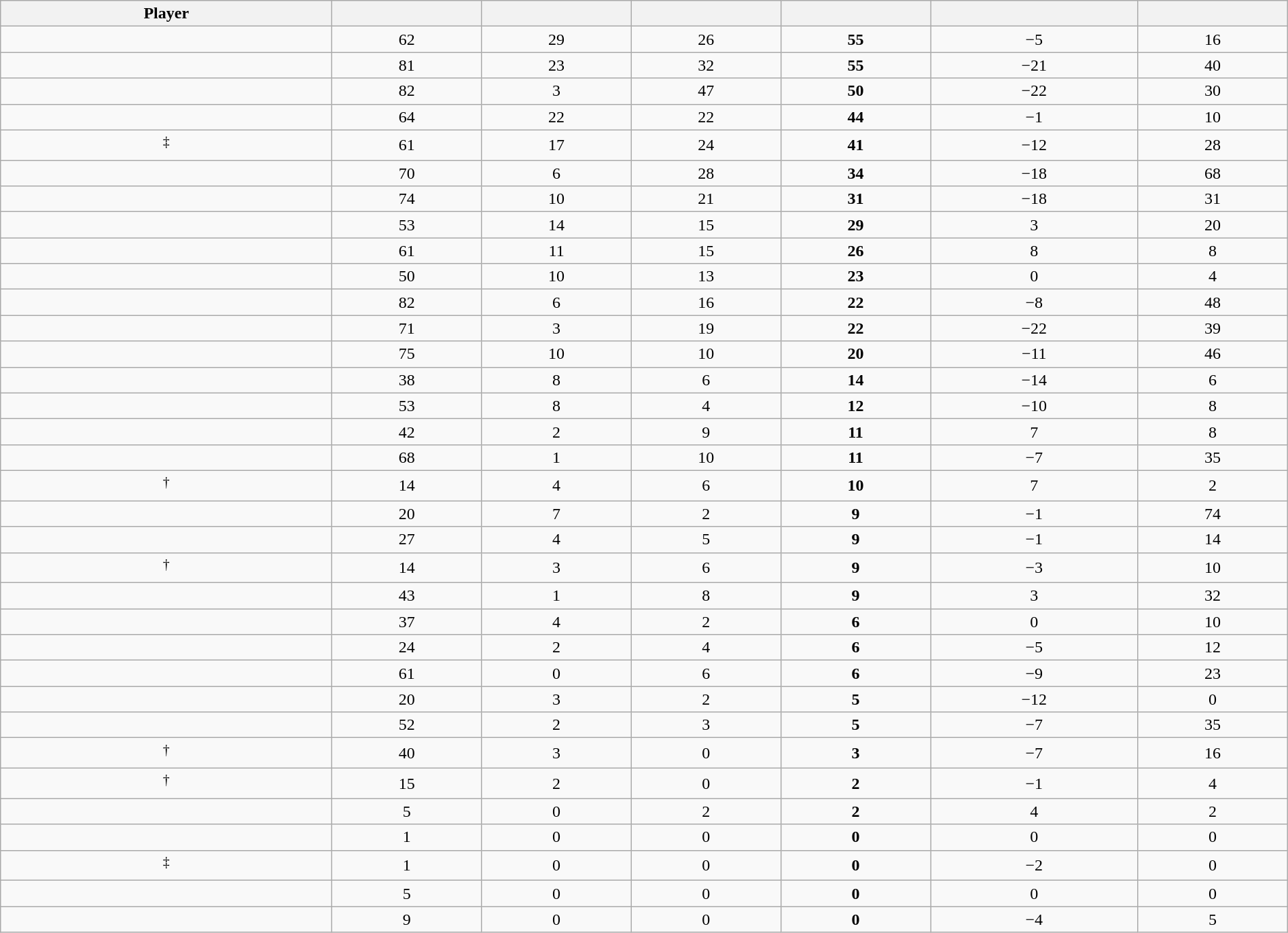<table class="wikitable sortable" style="width:100%; text-align:center;">
<tr>
<th>Player</th>
<th></th>
<th></th>
<th></th>
<th></th>
<th data-sort-type="number"></th>
<th></th>
</tr>
<tr>
<td></td>
<td>62</td>
<td>29</td>
<td>26</td>
<td><strong>55</strong></td>
<td>−5</td>
<td>16</td>
</tr>
<tr>
<td></td>
<td>81</td>
<td>23</td>
<td>32</td>
<td><strong>55</strong></td>
<td>−21</td>
<td>40</td>
</tr>
<tr>
<td></td>
<td>82</td>
<td>3</td>
<td>47</td>
<td><strong>50</strong></td>
<td>−22</td>
<td>30</td>
</tr>
<tr>
<td></td>
<td>64</td>
<td>22</td>
<td>22</td>
<td><strong>44</strong></td>
<td>−1</td>
<td>10</td>
</tr>
<tr>
<td><sup>‡</sup></td>
<td>61</td>
<td>17</td>
<td>24</td>
<td><strong>41</strong></td>
<td>−12</td>
<td>28</td>
</tr>
<tr>
<td></td>
<td>70</td>
<td>6</td>
<td>28</td>
<td><strong>34</strong></td>
<td>−18</td>
<td>68</td>
</tr>
<tr>
<td></td>
<td>74</td>
<td>10</td>
<td>21</td>
<td><strong>31</strong></td>
<td>−18</td>
<td>31</td>
</tr>
<tr>
<td></td>
<td>53</td>
<td>14</td>
<td>15</td>
<td><strong>29</strong></td>
<td>3</td>
<td>20</td>
</tr>
<tr>
<td></td>
<td>61</td>
<td>11</td>
<td>15</td>
<td><strong>26</strong></td>
<td>8</td>
<td>8</td>
</tr>
<tr>
<td></td>
<td>50</td>
<td>10</td>
<td>13</td>
<td><strong>23</strong></td>
<td>0</td>
<td>4</td>
</tr>
<tr>
<td></td>
<td>82</td>
<td>6</td>
<td>16</td>
<td><strong>22</strong></td>
<td>−8</td>
<td>48</td>
</tr>
<tr>
<td></td>
<td>71</td>
<td>3</td>
<td>19</td>
<td><strong>22</strong></td>
<td>−22</td>
<td>39</td>
</tr>
<tr>
<td></td>
<td>75</td>
<td>10</td>
<td>10</td>
<td><strong>20</strong></td>
<td>−11</td>
<td>46</td>
</tr>
<tr>
<td></td>
<td>38</td>
<td>8</td>
<td>6</td>
<td><strong>14</strong></td>
<td>−14</td>
<td>6</td>
</tr>
<tr>
<td></td>
<td>53</td>
<td>8</td>
<td>4</td>
<td><strong>12</strong></td>
<td>−10</td>
<td>8</td>
</tr>
<tr>
<td></td>
<td>42</td>
<td>2</td>
<td>9</td>
<td><strong>11</strong></td>
<td>7</td>
<td>8</td>
</tr>
<tr>
<td></td>
<td>68</td>
<td>1</td>
<td>10</td>
<td><strong>11</strong></td>
<td>−7</td>
<td>35</td>
</tr>
<tr>
<td><sup>†</sup></td>
<td>14</td>
<td>4</td>
<td>6</td>
<td><strong>10</strong></td>
<td>7</td>
<td>2</td>
</tr>
<tr>
<td></td>
<td>20</td>
<td>7</td>
<td>2</td>
<td><strong>9</strong></td>
<td>−1</td>
<td>74</td>
</tr>
<tr>
<td></td>
<td>27</td>
<td>4</td>
<td>5</td>
<td><strong>9</strong></td>
<td>−1</td>
<td>14</td>
</tr>
<tr>
<td><sup>†</sup></td>
<td>14</td>
<td>3</td>
<td>6</td>
<td><strong>9</strong></td>
<td>−3</td>
<td>10</td>
</tr>
<tr>
<td></td>
<td>43</td>
<td>1</td>
<td>8</td>
<td><strong>9</strong></td>
<td>3</td>
<td>32</td>
</tr>
<tr>
<td></td>
<td>37</td>
<td>4</td>
<td>2</td>
<td><strong>6</strong></td>
<td>0</td>
<td>10</td>
</tr>
<tr>
<td></td>
<td>24</td>
<td>2</td>
<td>4</td>
<td><strong>6</strong></td>
<td>−5</td>
<td>12</td>
</tr>
<tr>
<td></td>
<td>61</td>
<td>0</td>
<td>6</td>
<td><strong>6</strong></td>
<td>−9</td>
<td>23</td>
</tr>
<tr>
<td></td>
<td>20</td>
<td>3</td>
<td>2</td>
<td><strong>5</strong></td>
<td>−12</td>
<td>0</td>
</tr>
<tr>
<td></td>
<td>52</td>
<td>2</td>
<td>3</td>
<td><strong>5</strong></td>
<td>−7</td>
<td>35</td>
</tr>
<tr>
<td><sup>†</sup></td>
<td>40</td>
<td>3</td>
<td>0</td>
<td><strong>3</strong></td>
<td>−7</td>
<td>16</td>
</tr>
<tr>
<td><sup>†</sup></td>
<td>15</td>
<td>2</td>
<td>0</td>
<td><strong>2</strong></td>
<td>−1</td>
<td>4</td>
</tr>
<tr>
<td></td>
<td>5</td>
<td>0</td>
<td>2</td>
<td><strong>2</strong></td>
<td>4</td>
<td>2</td>
</tr>
<tr>
<td></td>
<td>1</td>
<td>0</td>
<td>0</td>
<td><strong>0</strong></td>
<td>0</td>
<td>0</td>
</tr>
<tr>
<td><sup>‡</sup></td>
<td>1</td>
<td>0</td>
<td>0</td>
<td><strong>0</strong></td>
<td>−2</td>
<td>0</td>
</tr>
<tr>
<td></td>
<td>5</td>
<td>0</td>
<td>0</td>
<td><strong>0</strong></td>
<td>0</td>
<td>0</td>
</tr>
<tr>
<td></td>
<td>9</td>
<td>0</td>
<td>0</td>
<td><strong>0</strong></td>
<td>−4</td>
<td>5</td>
</tr>
</table>
